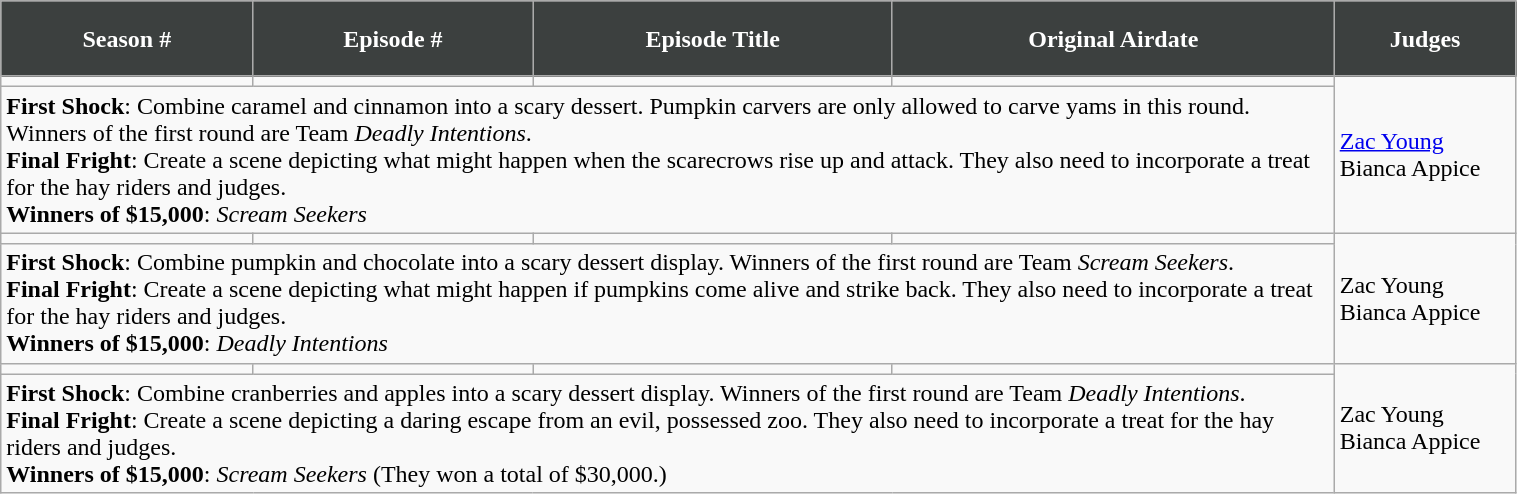<table class="wikitable" style="width:80%;">
<tr style="background-color: #3c403f; color:white; height: 50px;">
<th style="background-color: #3c403f; color: #FFFFFF;">Season #</th>
<th style="background-color: #3c403f; color: #FFFFFF;">Episode #</th>
<th style="background-color: #3c403f; color: #FFFFFF;">Episode Title</th>
<th style="background-color: #3c403f; color: #FFFFFF;">Original Airdate</th>
<th style="background-color: #3c403f; color: #FFFFFF;" width=12%>Judges</th>
</tr>
<tr>
<td></td>
<td></td>
<td></td>
<td></td>
<td rowspan="2"><a href='#'>Zac Young</a><br>Bianca Appice</td>
</tr>
<tr>
<td colspan="4"><strong>First Shock</strong>: Combine caramel and cinnamon into a scary dessert. Pumpkin carvers are only allowed to carve yams in this round. Winners of the first round are Team <em>Deadly Intentions</em>.<br><strong>Final Fright</strong>: Create a scene depicting what might happen when the scarecrows rise up and attack. They also need to incorporate a treat for the hay riders and judges.<br><strong>Winners of $15,000</strong>: <em>Scream Seekers</em></td>
</tr>
<tr>
<td></td>
<td></td>
<td></td>
<td></td>
<td rowspan="2">Zac Young<br>Bianca Appice</td>
</tr>
<tr>
<td colspan="4"><strong>First Shock</strong>: Combine pumpkin and chocolate into a scary dessert display. Winners of the first round are Team <em>Scream Seekers</em>.<br><strong>Final Fright</strong>: Create a scene depicting what might happen if pumpkins come alive and strike back. They also need to incorporate a treat for the hay riders and judges.<br><strong>Winners of $15,000</strong>: <em>Deadly Intentions</em></td>
</tr>
<tr>
<td></td>
<td></td>
<td></td>
<td></td>
<td rowspan="2">Zac Young<br>Bianca Appice</td>
</tr>
<tr>
<td colspan="4"><strong>First Shock</strong>: Combine cranberries and apples into a scary dessert display. Winners of the first round are Team <em>Deadly Intentions</em>.<br><strong>Final Fright</strong>: Create a scene depicting a daring escape from an evil, possessed zoo. They also need to incorporate a treat for the hay riders and judges.<br><strong>Winners of $15,000</strong>: <em>Scream Seekers</em> (They won a total of $30,000.)</td>
</tr>
</table>
